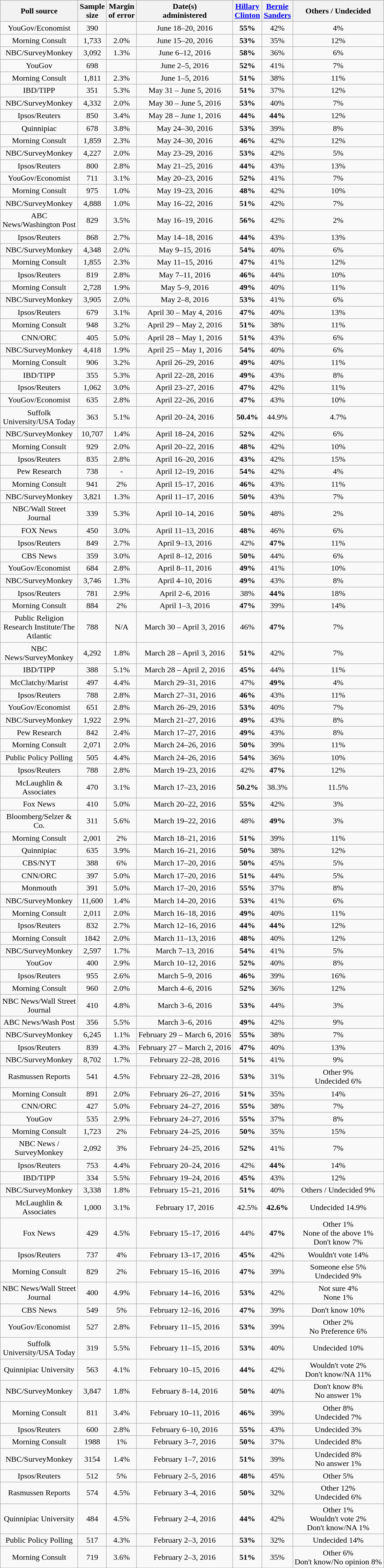<table class="wikitable sortable" style="text-align:center">
<tr>
<th style="width:150px;">Poll source</th>
<th>Sample<br>size</th>
<th>Margin<br> of error</th>
<th>Date(s)<br>administered</th>
<th><a href='#'>Hillary<br>Clinton</a></th>
<th><a href='#'>Bernie<br>Sanders</a></th>
<th>Others / Undecided</th>
</tr>
<tr>
<td>YouGov/Economist</td>
<td>390</td>
<td></td>
<td>June 18–20, 2016</td>
<td><strong>55%</strong></td>
<td>42%</td>
<td>4%</td>
</tr>
<tr>
<td>Morning Consult</td>
<td>1,733</td>
<td>2.0%</td>
<td>June 15–20, 2016</td>
<td><strong>53%</strong></td>
<td>35%</td>
<td>12%</td>
</tr>
<tr>
<td>NBC/SurveyMonkey</td>
<td>3,092</td>
<td>1.3%</td>
<td>June 6–12, 2016</td>
<td><strong>58%</strong></td>
<td>36%</td>
<td>6%</td>
</tr>
<tr>
<td>YouGov</td>
<td>698</td>
<td></td>
<td>June 2–5, 2016</td>
<td><strong>52%</strong></td>
<td>41%</td>
<td>7%</td>
</tr>
<tr>
<td>Morning Consult</td>
<td>1,811</td>
<td>2.3%</td>
<td>June 1–5, 2016</td>
<td><strong>51%</strong></td>
<td>38%</td>
<td>11%</td>
</tr>
<tr>
<td>IBD/TIPP</td>
<td>351</td>
<td>5.3%</td>
<td>May 31 – June 5, 2016</td>
<td><strong>51%</strong></td>
<td>37%</td>
<td>12%</td>
</tr>
<tr>
<td>NBC/SurveyMonkey</td>
<td>4,332</td>
<td>2.0%</td>
<td>May 30 – June 5, 2016</td>
<td><strong>53%</strong></td>
<td>40%</td>
<td>7%</td>
</tr>
<tr>
<td>Ipsos/Reuters</td>
<td>850</td>
<td>3.4%</td>
<td>May 28 – June 1, 2016</td>
<td><strong>44%</strong></td>
<td><strong>44%</strong></td>
<td>12%</td>
</tr>
<tr>
<td>Quinnipiac</td>
<td>678</td>
<td>3.8%</td>
<td>May 24–30, 2016</td>
<td><strong>53%</strong></td>
<td>39%</td>
<td>8%</td>
</tr>
<tr>
<td>Morning Consult</td>
<td>1,859</td>
<td>2.3%</td>
<td>May 24–30, 2016</td>
<td><strong>46%</strong></td>
<td>42%</td>
<td>12%</td>
</tr>
<tr>
<td>NBC/SurveyMonkey</td>
<td>4,227</td>
<td>2.0%</td>
<td>May 23–29, 2016</td>
<td><strong>53%</strong></td>
<td>42%</td>
<td>5%</td>
</tr>
<tr>
<td>Ipsos/Reuters</td>
<td>800</td>
<td>2.8%</td>
<td>May 21–25, 2016</td>
<td><strong>44%</strong></td>
<td>43%</td>
<td>13%</td>
</tr>
<tr>
<td>YouGov/Economist</td>
<td>711</td>
<td>3.1%</td>
<td>May 20–23, 2016</td>
<td><strong>52%</strong></td>
<td>41%</td>
<td>7%</td>
</tr>
<tr>
<td>Morning Consult</td>
<td>975</td>
<td>1.0%</td>
<td>May 19–23, 2016</td>
<td><strong>48%</strong></td>
<td>42%</td>
<td>10%</td>
</tr>
<tr>
<td>NBC/SurveyMonkey</td>
<td>4,888</td>
<td>1.0%</td>
<td>May 16–22, 2016</td>
<td><strong>51%</strong></td>
<td>42%</td>
<td>7%</td>
</tr>
<tr>
<td>ABC News/Washington Post</td>
<td>829</td>
<td>3.5%</td>
<td>May 16–19, 2016</td>
<td><strong>56%</strong></td>
<td>42%</td>
<td>2%</td>
</tr>
<tr>
<td>Ipsos/Reuters</td>
<td>868</td>
<td>2.7%</td>
<td>May 14–18, 2016</td>
<td><strong>44%</strong></td>
<td>43%</td>
<td>13%</td>
</tr>
<tr>
<td>NBC/SurveyMonkey</td>
<td>4,348</td>
<td>2.0%</td>
<td>May 9–15, 2016</td>
<td><strong>54%</strong></td>
<td>40%</td>
<td>6%</td>
</tr>
<tr>
<td>Morning Consult</td>
<td>1,855</td>
<td>2.3%</td>
<td>May 11–15, 2016</td>
<td><strong>47%</strong></td>
<td>41%</td>
<td>12%</td>
</tr>
<tr>
<td>Ipsos/Reuters</td>
<td>819</td>
<td>2.8%</td>
<td>May 7–11, 2016</td>
<td><strong>46%</strong></td>
<td>44%</td>
<td>10%</td>
</tr>
<tr>
<td>Morning Consult</td>
<td>2,728</td>
<td>1.9%</td>
<td>May 5–9, 2016</td>
<td><strong>49%</strong></td>
<td>40%</td>
<td>11%</td>
</tr>
<tr>
<td>NBC/SurveyMonkey</td>
<td>3,905</td>
<td>2.0%</td>
<td>May 2–8, 2016</td>
<td><strong>53%</strong></td>
<td>41%</td>
<td>6%</td>
</tr>
<tr>
<td>Ipsos/Reuters</td>
<td>679</td>
<td>3.1%</td>
<td>April 30 – May 4, 2016</td>
<td><strong>47%</strong></td>
<td>40%</td>
<td>13%</td>
</tr>
<tr>
<td>Morning Consult</td>
<td>948</td>
<td>3.2%</td>
<td>April 29 – May 2, 2016</td>
<td><strong>51%</strong></td>
<td>38%</td>
<td>11%</td>
</tr>
<tr>
<td>CNN/ORC</td>
<td>405</td>
<td>5.0%</td>
<td>April 28 – May 1, 2016</td>
<td><strong>51%</strong></td>
<td>43%</td>
<td>6%</td>
</tr>
<tr>
<td>NBC/SurveyMonkey</td>
<td>4,418</td>
<td>1.9%</td>
<td>April 25 – May 1, 2016</td>
<td><strong>54%</strong></td>
<td>40%</td>
<td>6%</td>
</tr>
<tr>
<td>Morning Consult</td>
<td>906</td>
<td>3.2%</td>
<td>April 26–29, 2016</td>
<td><strong>49%</strong></td>
<td>40%</td>
<td>11%</td>
</tr>
<tr>
<td>IBD/TIPP</td>
<td>355</td>
<td>5.3%</td>
<td>April 22–28, 2016</td>
<td><strong>49%</strong></td>
<td>43%</td>
<td>8%</td>
</tr>
<tr>
<td>Ipsos/Reuters</td>
<td>1,062</td>
<td>3.0%</td>
<td>April 23–27, 2016</td>
<td><strong>47%</strong></td>
<td>42%</td>
<td>11%</td>
</tr>
<tr>
<td>YouGov/Economist</td>
<td>635</td>
<td>2.8%</td>
<td>April 22–26, 2016</td>
<td><strong>47%</strong></td>
<td>43%</td>
<td>10%</td>
</tr>
<tr>
<td>Suffolk University/USA Today</td>
<td>363</td>
<td>5.1%</td>
<td>April 20–24, 2016</td>
<td><strong>50.4%</strong></td>
<td>44.9%</td>
<td>4.7%</td>
</tr>
<tr>
<td>NBC/SurveyMonkey</td>
<td>10,707</td>
<td>1.4%</td>
<td>April 18–24, 2016</td>
<td><strong>52%</strong></td>
<td>42%</td>
<td>6%</td>
</tr>
<tr>
<td>Morning Consult</td>
<td>929</td>
<td>2.0%</td>
<td>April 20–22, 2016</td>
<td><strong>48%</strong></td>
<td>42%</td>
<td>10%</td>
</tr>
<tr>
<td>Ipsos/Reuters</td>
<td>835</td>
<td>2.8%</td>
<td>April 16–20, 2016</td>
<td><strong>43%</strong></td>
<td>42%</td>
<td>15%</td>
</tr>
<tr>
<td>Pew Research</td>
<td>738</td>
<td>-</td>
<td>April 12–19, 2016</td>
<td><strong>54%</strong></td>
<td>42%</td>
<td>4%</td>
</tr>
<tr>
<td>Morning Consult</td>
<td>941</td>
<td>2%</td>
<td>April 15–17, 2016</td>
<td><strong>46%</strong></td>
<td>43%</td>
<td>11%</td>
</tr>
<tr>
<td>NBC/SurveyMonkey</td>
<td>3,821</td>
<td>1.3%</td>
<td>April 11–17, 2016</td>
<td><strong>50%</strong></td>
<td>43%</td>
<td>7%</td>
</tr>
<tr>
<td>NBC/Wall Street Journal</td>
<td>339</td>
<td>5.3%</td>
<td>April 10–14, 2016</td>
<td><strong>50%</strong></td>
<td>48%</td>
<td>2%</td>
</tr>
<tr>
<td>FOX News</td>
<td>450</td>
<td>3.0%</td>
<td>April 11–13, 2016</td>
<td><strong>48%</strong></td>
<td>46%</td>
<td>6%</td>
</tr>
<tr>
<td>Ipsos/Reuters</td>
<td>849</td>
<td>2.7%</td>
<td>April 9–13, 2016</td>
<td>42%</td>
<td><strong>47%</strong></td>
<td>11%</td>
</tr>
<tr>
<td>CBS News</td>
<td>359</td>
<td>3.0%</td>
<td>April 8–12, 2016</td>
<td><strong>50%</strong></td>
<td>44%</td>
<td>6%</td>
</tr>
<tr>
<td>YouGov/Economist</td>
<td>684</td>
<td>2.8%</td>
<td>April 8–11, 2016</td>
<td><strong>49%</strong></td>
<td>41%</td>
<td>10%</td>
</tr>
<tr>
<td>NBC/SurveyMonkey</td>
<td>3,746</td>
<td>1.3%</td>
<td>April 4–10, 2016</td>
<td><strong>49%</strong></td>
<td>43%</td>
<td>8%</td>
</tr>
<tr>
<td>Ipsos/Reuters</td>
<td>781</td>
<td>2.9%</td>
<td>April 2–6, 2016</td>
<td>38%</td>
<td><strong>44%</strong></td>
<td>18%</td>
</tr>
<tr>
<td>Morning Consult</td>
<td>884</td>
<td>2%</td>
<td>April 1–3, 2016</td>
<td><strong>47%</strong></td>
<td>39%</td>
<td>14%</td>
</tr>
<tr>
<td>Public Religion Research Institute/The Atlantic</td>
<td>788</td>
<td>N/A</td>
<td>March 30 – April 3, 2016</td>
<td>46%</td>
<td><strong>47%</strong></td>
<td>7%</td>
</tr>
<tr>
<td>NBC News/SurveyMonkey</td>
<td>4,292</td>
<td>1.8%</td>
<td>March 28 – April 3, 2016</td>
<td><strong>51%</strong></td>
<td>42%</td>
<td>7%</td>
</tr>
<tr>
<td>IBD/TIPP</td>
<td>388</td>
<td>5.1%</td>
<td>March 28 – April 2, 2016</td>
<td><strong>45%</strong></td>
<td>44%</td>
<td>11%</td>
</tr>
<tr>
<td>McClatchy/Marist</td>
<td>497</td>
<td>4.4%</td>
<td>March 29–31, 2016</td>
<td>47%</td>
<td><strong>49%</strong></td>
<td>4%</td>
</tr>
<tr>
<td>Ipsos/Reuters</td>
<td>788</td>
<td>2.8%</td>
<td>March 27–31, 2016</td>
<td><strong>46%</strong></td>
<td>43%</td>
<td>11%</td>
</tr>
<tr>
<td>YouGov/Economist</td>
<td>651</td>
<td>2.8%</td>
<td>March 26–29, 2016</td>
<td><strong>53%</strong></td>
<td>40%</td>
<td>7%</td>
</tr>
<tr>
<td>NBC/SurveyMonkey</td>
<td>1,922</td>
<td>2.9%</td>
<td>March 21–27, 2016</td>
<td><strong>49%</strong></td>
<td>43%</td>
<td>8%</td>
</tr>
<tr>
<td>Pew Research</td>
<td>842</td>
<td>2.4%</td>
<td>March 17–27, 2016</td>
<td><strong>49%</strong></td>
<td>43%</td>
<td>8%</td>
</tr>
<tr>
<td>Morning Consult</td>
<td>2,071</td>
<td>2.0%</td>
<td>March 24–26, 2016</td>
<td><strong>50%</strong></td>
<td>39%</td>
<td>11%</td>
</tr>
<tr>
<td>Public Policy Polling</td>
<td>505</td>
<td>4.4%</td>
<td>March 24–26, 2016</td>
<td><strong>54%</strong></td>
<td>36%</td>
<td>10%</td>
</tr>
<tr>
<td>Ipsos/Reuters</td>
<td>788</td>
<td>2.8%</td>
<td>March 19–23, 2016</td>
<td>42%</td>
<td><strong>47%</strong></td>
<td>12%</td>
</tr>
<tr>
<td>McLaughlin & Associates</td>
<td>470</td>
<td>3.1%</td>
<td>March 17–23, 2016</td>
<td><strong>50.2%</strong></td>
<td>38.3%</td>
<td>11.5%</td>
</tr>
<tr>
<td>Fox News</td>
<td>410</td>
<td>5.0%</td>
<td>March 20–22, 2016</td>
<td><strong>55%</strong></td>
<td>42%</td>
<td>3%</td>
</tr>
<tr>
<td>Bloomberg/Selzer & Co.</td>
<td>311</td>
<td>5.6%</td>
<td>March 19–22, 2016</td>
<td>48%</td>
<td><strong>49%</strong></td>
<td>3%</td>
</tr>
<tr>
<td>Morning Consult</td>
<td>2,001</td>
<td>2%</td>
<td>March 18–21, 2016</td>
<td><strong>51%</strong></td>
<td>39%</td>
<td>11%</td>
</tr>
<tr>
<td>Quinnipiac</td>
<td>635</td>
<td>3.9%</td>
<td>March 16–21, 2016</td>
<td><strong>50%</strong></td>
<td>38%</td>
<td>12%</td>
</tr>
<tr>
<td>CBS/NYT</td>
<td>388</td>
<td>6%</td>
<td>March 17–20, 2016</td>
<td><strong>50%</strong></td>
<td>45%</td>
<td>5%</td>
</tr>
<tr>
<td>CNN/ORC</td>
<td>397</td>
<td>5.0%</td>
<td>March 17–20, 2016</td>
<td><strong>51%</strong></td>
<td>44%</td>
<td>5%</td>
</tr>
<tr>
<td>Monmouth</td>
<td>391</td>
<td>5.0%</td>
<td>March 17–20, 2016</td>
<td><strong>55%</strong></td>
<td>37%</td>
<td>8%</td>
</tr>
<tr>
<td>NBC/SurveyMonkey</td>
<td>11,600</td>
<td>1.4%</td>
<td>March 14–20, 2016</td>
<td><strong>53%</strong></td>
<td>41%</td>
<td>6%</td>
</tr>
<tr>
<td>Morning Consult</td>
<td>2,011</td>
<td>2.0%</td>
<td>March 16–18, 2016</td>
<td><strong>49%</strong></td>
<td>40%</td>
<td>11%</td>
</tr>
<tr>
<td>Ipsos/Reuters</td>
<td>832</td>
<td>2.7%</td>
<td>March 12–16, 2016</td>
<td><strong>44%</strong></td>
<td><strong>44%</strong></td>
<td>12%</td>
</tr>
<tr>
<td>Morning Consult</td>
<td>1842</td>
<td>2.0%</td>
<td>March 11–13, 2016</td>
<td><strong>48%</strong></td>
<td>40%</td>
<td>12%</td>
</tr>
<tr>
<td>NBC/SurveyMonkey</td>
<td>2,597</td>
<td>1.7%</td>
<td>March 7–13, 2016</td>
<td><strong>54%</strong></td>
<td>41%</td>
<td>5%</td>
</tr>
<tr>
<td>YouGov</td>
<td>400</td>
<td>2.9%</td>
<td>March 10–12, 2016</td>
<td><strong>52%</strong></td>
<td>40%</td>
<td>8%</td>
</tr>
<tr>
<td>Ipsos/Reuters</td>
<td>955</td>
<td>2.6%</td>
<td>March 5–9, 2016</td>
<td><strong>46%</strong></td>
<td>39%</td>
<td>16%</td>
</tr>
<tr>
<td>Morning Consult</td>
<td>960</td>
<td>2.0%</td>
<td>March 4–6, 2016</td>
<td><strong>52%</strong></td>
<td>36%</td>
<td>12%</td>
</tr>
<tr>
<td>NBC News/Wall Street Journal</td>
<td>410</td>
<td>4.8%</td>
<td>March 3–6, 2016</td>
<td><strong>53%</strong></td>
<td>44%</td>
<td>3%</td>
</tr>
<tr>
<td>ABC News/Wash Post</td>
<td>356</td>
<td>5.5%</td>
<td>March 3–6, 2016</td>
<td><strong>49%</strong></td>
<td>42%</td>
<td>9%</td>
</tr>
<tr>
<td>NBC/SurveyMonkey</td>
<td>6,245</td>
<td>1.1%</td>
<td>February 29 – March 6, 2016</td>
<td><strong>55%</strong></td>
<td>38%</td>
<td>7%</td>
</tr>
<tr>
<td>Ipsos/Reuters</td>
<td>839</td>
<td>4.3%</td>
<td>February 27 – March 2, 2016</td>
<td><strong>47%</strong></td>
<td>40%</td>
<td>13%</td>
</tr>
<tr>
<td>NBC/SurveyMonkey</td>
<td>8,702</td>
<td>1.7%</td>
<td>February 22–28, 2016</td>
<td><strong>51%</strong></td>
<td>41%</td>
<td>9%</td>
</tr>
<tr>
<td>Rasmussen Reports</td>
<td>541</td>
<td>4.5%</td>
<td>February 22–28, 2016</td>
<td><strong>53%</strong></td>
<td>31%</td>
<td>Other 9%<br>Undecided 6%</td>
</tr>
<tr>
<td>Morning Consult</td>
<td>891</td>
<td>2.0%</td>
<td>February 26–27, 2016</td>
<td><strong>51%</strong></td>
<td>35%</td>
<td>14%</td>
</tr>
<tr>
<td>CNN/ORC</td>
<td>427</td>
<td>5.0%</td>
<td>February 24–27, 2016</td>
<td><strong>55%</strong></td>
<td>38%</td>
<td>7%</td>
</tr>
<tr>
<td>YouGov</td>
<td>535</td>
<td>2.9%</td>
<td>February 24–27, 2016</td>
<td><strong>55%</strong></td>
<td>37%</td>
<td>8%</td>
</tr>
<tr>
<td>Morning Consult</td>
<td>1,723</td>
<td>2%</td>
<td>February 24–25, 2016</td>
<td><strong>50%</strong></td>
<td>35%</td>
<td>15%</td>
</tr>
<tr>
<td>NBC News / SurveyMonkey</td>
<td>2,092</td>
<td>3%</td>
<td>February 24–25, 2016</td>
<td><strong>52%</strong></td>
<td>41%</td>
<td>7%</td>
</tr>
<tr>
<td>Ipsos/Reuters</td>
<td>753</td>
<td>4.4%</td>
<td>February 20–24, 2016</td>
<td>42%</td>
<td><strong>44%</strong></td>
<td>14%</td>
</tr>
<tr>
<td>IBD/TIPP</td>
<td>334</td>
<td>5.5%</td>
<td>February 19–24, 2016</td>
<td><strong>45%</strong></td>
<td>43%</td>
<td>12%</td>
</tr>
<tr>
<td>NBC/SurveyMonkey</td>
<td>3,338</td>
<td>1.8%</td>
<td>February 15–21, 2016</td>
<td><strong>51%</strong></td>
<td>40%</td>
<td>Others / Undecided 9%</td>
</tr>
<tr>
<td>McLaughlin & Associates</td>
<td>1,000</td>
<td>3.1%</td>
<td>February 17, 2016</td>
<td>42.5%</td>
<td><strong>42.6%</strong></td>
<td>Undecided 14.9%</td>
</tr>
<tr>
<td>Fox News</td>
<td>429</td>
<td>4.5%</td>
<td>February 15–17, 2016</td>
<td>44%</td>
<td><strong>47%</strong></td>
<td>Other 1%<br>None of the above 1%<br>Don't know 7%</td>
</tr>
<tr>
<td>Ipsos/Reuters</td>
<td>737</td>
<td>4%</td>
<td>February 13–17, 2016</td>
<td><strong>45%</strong></td>
<td>42%</td>
<td>Wouldn't vote 14%</td>
</tr>
<tr>
<td>Morning Consult</td>
<td>829</td>
<td>2%</td>
<td>February 15–16, 2016</td>
<td><strong>47%</strong></td>
<td>39%</td>
<td>Someone else 5%<br>Undecided 9%</td>
</tr>
<tr>
<td>NBC News/Wall Street Journal</td>
<td>400</td>
<td>4.9%</td>
<td>February 14–16, 2016</td>
<td><strong>53%</strong></td>
<td>42%</td>
<td>Not sure 4%<br>None 1%</td>
</tr>
<tr>
<td>CBS News</td>
<td>549</td>
<td>5%</td>
<td>February 12–16, 2016</td>
<td><strong>47%</strong></td>
<td>39%</td>
<td>Don't know 10%</td>
</tr>
<tr>
<td>YouGov/Economist</td>
<td>527</td>
<td>2.8%</td>
<td>February 11–15, 2016</td>
<td><strong>53%</strong></td>
<td>39%</td>
<td>Other 2%<br>No Preference 6%</td>
</tr>
<tr>
<td>Suffolk University/USA Today</td>
<td>319</td>
<td>5.5%</td>
<td>February 11–15, 2016</td>
<td><strong>53%</strong></td>
<td>40%</td>
<td>Undecided 10%</td>
</tr>
<tr>
<td>Quinnipiac University</td>
<td>563</td>
<td>4.1%</td>
<td>February 10–15, 2016</td>
<td><strong>44%</strong></td>
<td>42%</td>
<td>Wouldn't vote 2%<br>Don't know/NA 11%</td>
</tr>
<tr>
<td>NBC/SurveyMonkey</td>
<td>3,847</td>
<td>1.8%</td>
<td>February 8–14, 2016</td>
<td><strong>50%</strong></td>
<td>40%</td>
<td>Don't know 8%<br>No answer 1%</td>
</tr>
<tr>
<td>Morning Consult</td>
<td>811</td>
<td>3.4%</td>
<td>February 10–11, 2016</td>
<td><strong>46%</strong></td>
<td>39%</td>
<td>Other 8%<br>Undecided 7%</td>
</tr>
<tr>
<td>Ipsos/Reuters</td>
<td>600</td>
<td>2.8%</td>
<td>February 6–10, 2016</td>
<td><strong>55%</strong></td>
<td>43%</td>
<td>Undecided 3%</td>
</tr>
<tr>
<td>Morning Consult</td>
<td>1988</td>
<td>1%</td>
<td>February 3–7, 2016</td>
<td><strong>50%</strong></td>
<td>37%</td>
<td>Undecided 8%</td>
</tr>
<tr>
<td>NBC/SurveyMonkey</td>
<td>3154</td>
<td>1.4%</td>
<td>February 1–7, 2016</td>
<td><strong>51%</strong></td>
<td>39%</td>
<td>Undecided 8%<br>No answer 1%</td>
</tr>
<tr>
<td>Ipsos/Reuters</td>
<td>512</td>
<td>5%</td>
<td>February 2–5, 2016</td>
<td><strong>48%</strong></td>
<td>45%</td>
<td>Other 5%</td>
</tr>
<tr>
<td>Rasmussen Reports</td>
<td>574</td>
<td>4.5%</td>
<td>February 3–4, 2016</td>
<td><strong>50%</strong></td>
<td>32%</td>
<td>Other 12%<br>Undecided 6%</td>
</tr>
<tr>
<td>Quinnipiac University</td>
<td>484</td>
<td>4.5%</td>
<td>February 2–4, 2016</td>
<td><strong>44%</strong></td>
<td>42%</td>
<td>Other 1%<br>Wouldn't vote 2%<br>Don't know/NA 1%</td>
</tr>
<tr>
<td>Public Policy Polling</td>
<td>517</td>
<td>4.3%</td>
<td>February 2–3, 2016</td>
<td><strong>53%</strong></td>
<td>32%</td>
<td>Undecided 14%</td>
</tr>
<tr>
<td>Morning Consult</td>
<td>719</td>
<td>3.6%</td>
<td>February 2–3, 2016</td>
<td><strong>51%</strong></td>
<td>35%</td>
<td>Other 6%<br>Don't know/No opinion 8%</td>
</tr>
</table>
